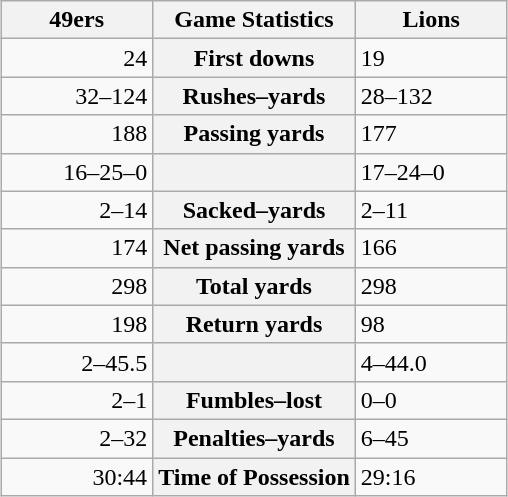<table class="wikitable" style="margin: 1em auto 1em auto">
<tr>
<th style="width:30%;">49ers</th>
<th style="width:40%;">Game Statistics</th>
<th style="width:30%;">Lions</th>
</tr>
<tr>
<td style="text-align:right;">24</td>
<th>First downs</th>
<td>19</td>
</tr>
<tr>
<td style="text-align:right;">32–124</td>
<th>Rushes–yards</th>
<td>28–132</td>
</tr>
<tr>
<td style="text-align:right;">188</td>
<th>Passing yards</th>
<td>177</td>
</tr>
<tr>
<td style="text-align:right;">16–25–0</td>
<th></th>
<td>17–24–0</td>
</tr>
<tr>
<td style="text-align:right;">2–14</td>
<th>Sacked–yards</th>
<td>2–11</td>
</tr>
<tr>
<td style="text-align:right;">174</td>
<th>Net passing yards</th>
<td>166</td>
</tr>
<tr>
<td style="text-align:right;">298</td>
<th>Total yards</th>
<td>298</td>
</tr>
<tr>
<td style="text-align:right;">198</td>
<th>Return yards</th>
<td>98</td>
</tr>
<tr>
<td style="text-align:right;">2–45.5</td>
<th></th>
<td>4–44.0</td>
</tr>
<tr>
<td style="text-align:right;">2–1</td>
<th>Fumbles–lost</th>
<td>0–0</td>
</tr>
<tr>
<td style="text-align:right;">2–32</td>
<th>Penalties–yards</th>
<td>6–45</td>
</tr>
<tr>
<td style="text-align:right;">30:44</td>
<th>Time of Possession</th>
<td>29:16</td>
</tr>
</table>
